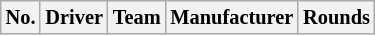<table class="wikitable" style="font-size: 85%">
<tr>
<th>No.</th>
<th>Driver</th>
<th>Team</th>
<th>Manufacturer</th>
<th>Rounds</th>
</tr>
</table>
